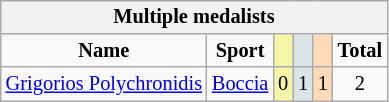<table class="wikitable" style="font-size:85%; float:left;">
<tr style="background:#efefef;">
<th colspan=7><strong>Multiple medalists</strong></th>
</tr>
<tr align=center>
<td><strong>Name</strong></td>
<td><strong>Sport</strong></td>
<td style="background:#f7f6a8;"></td>
<td style="background:#dce5e5;"></td>
<td style="background:#ffdab9;"></td>
<td><strong>Total</strong></td>
</tr>
<tr align=center>
<td><a href='#'>Grigorios Polychronidis</a></td>
<td><a href='#'>Boccia</a></td>
<td style="background:#f7f6a8;">0</td>
<td style="background:#dce5e5;">1</td>
<td style="background:#ffdab9;">1</td>
<td>2</td>
</tr>
</table>
